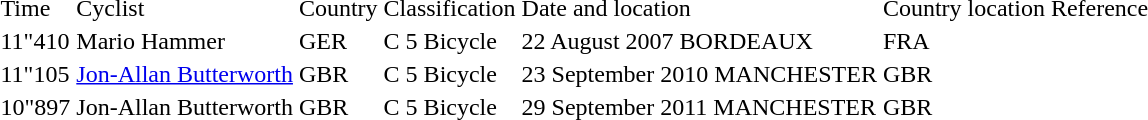<table>
<tr>
<td>Time</td>
<td>Cyclist</td>
<td>Country</td>
<td>Classification</td>
<td>Date and location</td>
<td>Country location</td>
<td>Reference</td>
</tr>
<tr>
<td>11"410</td>
<td>Mario Hammer</td>
<td>GER</td>
<td>C 5 Bicycle</td>
<td>22 August 2007 BORDEAUX</td>
<td>FRA</td>
<td></td>
</tr>
<tr>
<td>11"105</td>
<td><a href='#'>Jon-Allan Butterworth</a></td>
<td>GBR</td>
<td>C 5 Bicycle</td>
<td>23 September 2010 MANCHESTER</td>
<td>GBR</td>
<td></td>
</tr>
<tr>
<td>10"897</td>
<td>Jon-Allan Butterworth</td>
<td>GBR</td>
<td>C 5 Bicycle</td>
<td>29 September 2011 MANCHESTER</td>
<td>GBR</td>
<td></td>
</tr>
</table>
